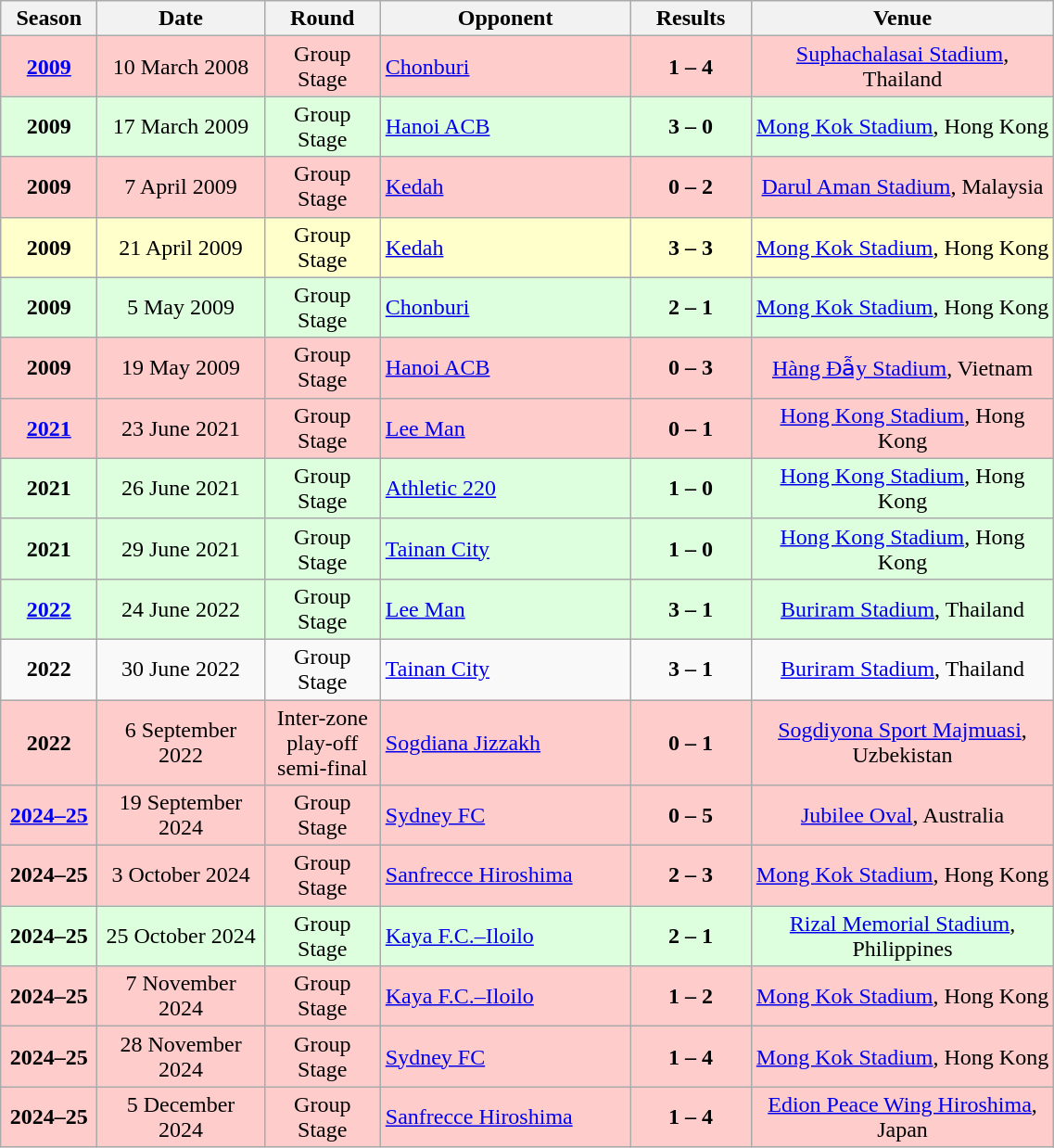<table width=60% class="wikitable" style="text-align:center">
<tr>
<th width=1%>Season</th>
<th width=3%>Date</th>
<th width=2%>Round</th>
<th width=7%>Opponent</th>
<th width=2%>Results</th>
<th width=8%>Venue</th>
</tr>
<tr bgcolor=#ffcccc>
<td><strong><a href='#'>2009</a></strong></td>
<td>10 March 2008</td>
<td>Group Stage</td>
<td align="left"> <a href='#'>Chonburi</a></td>
<td><strong>1 – 4</strong></td>
<td><a href='#'>Suphachalasai Stadium</a>, Thailand</td>
</tr>
<tr bgcolor=#dfd>
<td><strong>2009</strong></td>
<td>17 March 2009</td>
<td>Group Stage</td>
<td align="left"> <a href='#'>Hanoi ACB</a></td>
<td><strong>3 – 0</strong></td>
<td><a href='#'>Mong Kok Stadium</a>, Hong Kong</td>
</tr>
<tr bgcolor=#ffcccc>
<td><strong>2009</strong></td>
<td>7 April 2009</td>
<td>Group Stage</td>
<td align="left"> <a href='#'>Kedah</a></td>
<td><strong>0 – 2</strong></td>
<td><a href='#'>Darul Aman Stadium</a>, Malaysia</td>
</tr>
<tr bgcolor=#ffffcc>
<td><strong>2009</strong></td>
<td>21 April 2009</td>
<td>Group Stage</td>
<td align="left"> <a href='#'>Kedah</a></td>
<td><strong>3 – 3</strong></td>
<td><a href='#'>Mong Kok Stadium</a>, Hong Kong</td>
</tr>
<tr bgcolor=#dfd>
<td><strong>2009</strong></td>
<td>5 May 2009</td>
<td>Group Stage</td>
<td align="left"> <a href='#'>Chonburi</a></td>
<td><strong>2 – 1</strong></td>
<td><a href='#'>Mong Kok Stadium</a>, Hong Kong</td>
</tr>
<tr bgcolor=#ffcccc>
<td><strong>2009</strong></td>
<td>19 May 2009</td>
<td>Group Stage</td>
<td align="left"> <a href='#'>Hanoi ACB</a></td>
<td><strong>0 – 3</strong></td>
<td><a href='#'>Hàng Đẫy Stadium</a>, Vietnam</td>
</tr>
<tr bgcolor=#ffcccc>
<td><strong><a href='#'>2021</a></strong></td>
<td>23 June 2021</td>
<td>Group Stage</td>
<td align="left"> <a href='#'>Lee Man</a></td>
<td><strong>0 – 1</strong></td>
<td><a href='#'>Hong Kong Stadium</a>, Hong Kong</td>
</tr>
<tr bgcolor=#dfd>
<td><strong>2021</strong></td>
<td>26 June 2021</td>
<td>Group Stage</td>
<td align="left"> <a href='#'>Athletic 220</a></td>
<td><strong>1 – 0</strong></td>
<td><a href='#'>Hong Kong Stadium</a>, Hong Kong</td>
</tr>
<tr bgcolor=#dfd>
<td><strong>2021</strong></td>
<td>29 June 2021</td>
<td>Group Stage</td>
<td align="left"> <a href='#'>Tainan City</a></td>
<td><strong>1 – 0</strong></td>
<td><a href='#'>Hong Kong Stadium</a>, Hong Kong</td>
</tr>
<tr bgcolor=#dfd>
<td><strong><a href='#'>2022</a></strong></td>
<td>24 June 2022</td>
<td>Group Stage</td>
<td align="left"> <a href='#'>Lee Man</a></td>
<td><strong>3 – 1</strong></td>
<td><a href='#'>Buriram Stadium</a>, Thailand</td>
</tr>
<tr -bgcolor=#dfd>
<td><strong>2022</strong></td>
<td>30 June 2022</td>
<td>Group Stage</td>
<td align="left"> <a href='#'>Tainan City</a></td>
<td><strong>3 – 1</strong></td>
<td><a href='#'>Buriram Stadium</a>, Thailand</td>
</tr>
<tr bgcolor=#ffcccc>
<td><strong>2022</strong></td>
<td>6 September 2022</td>
<td>Inter-zone play-off semi-final</td>
<td align="left"> <a href='#'>Sogdiana Jizzakh</a></td>
<td><strong>0 – 1</strong></td>
<td><a href='#'>Sogdiyona Sport Majmuasi</a>, Uzbekistan</td>
</tr>
<tr bgcolor=#ffcccc>
<td><strong><a href='#'>2024–25</a></strong></td>
<td>19 September 2024</td>
<td>Group Stage</td>
<td align="left"> <a href='#'>Sydney FC</a></td>
<td><strong>0 – 5</strong></td>
<td><a href='#'>Jubilee Oval</a>, Australia</td>
</tr>
<tr bgcolor=#ffcccc>
<td><strong>2024–25</strong></td>
<td>3 October 2024</td>
<td>Group Stage</td>
<td align="left"> <a href='#'>Sanfrecce Hiroshima</a></td>
<td><strong>2 – 3</strong></td>
<td><a href='#'>Mong Kok Stadium</a>, Hong Kong</td>
</tr>
<tr bgcolor=#dfd>
<td><strong>2024–25</strong></td>
<td>25 October 2024</td>
<td>Group Stage</td>
<td align="left"> <a href='#'>Kaya F.C.–Iloilo</a></td>
<td><strong>2 – 1</strong></td>
<td><a href='#'>Rizal Memorial Stadium</a>, Philippines</td>
</tr>
<tr bgcolor=#ffcccc>
<td><strong>2024–25</strong></td>
<td>7 November 2024</td>
<td>Group Stage</td>
<td align="left"> <a href='#'>Kaya F.C.–Iloilo</a></td>
<td><strong>1 – 2</strong></td>
<td><a href='#'>Mong Kok Stadium</a>, Hong Kong</td>
</tr>
<tr bgcolor=#ffcccc>
<td><strong>2024–25</strong></td>
<td>28 November 2024</td>
<td>Group Stage</td>
<td align="left"> <a href='#'>Sydney FC</a></td>
<td><strong>1 – 4</strong></td>
<td><a href='#'>Mong Kok Stadium</a>, Hong Kong</td>
</tr>
<tr bgcolor=#ffcccc>
<td><strong>2024–25</strong></td>
<td>5 December 2024</td>
<td>Group Stage</td>
<td align="left"> <a href='#'>Sanfrecce Hiroshima</a></td>
<td><strong>1 – 4</strong></td>
<td><a href='#'>Edion Peace Wing Hiroshima</a>, Japan</td>
</tr>
</table>
